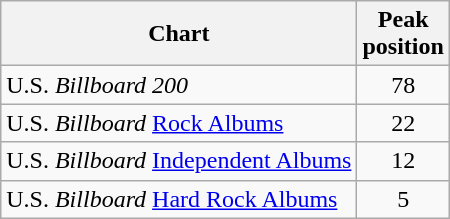<table class="wikitable sortable">
<tr>
<th>Chart</th>
<th>Peak<br>position</th>
</tr>
<tr>
<td>U.S. <em>Billboard 200</em></td>
<td style="text-align:center;">78</td>
</tr>
<tr>
<td>U.S. <em>Billboard</em> <a href='#'>Rock Albums</a></td>
<td style="text-align:center;">22</td>
</tr>
<tr>
<td>U.S. <em>Billboard</em> <a href='#'>Independent Albums</a></td>
<td style="text-align:center;">12</td>
</tr>
<tr>
<td>U.S. <em>Billboard</em> <a href='#'>Hard Rock Albums</a></td>
<td style="text-align:center;">5</td>
</tr>
</table>
